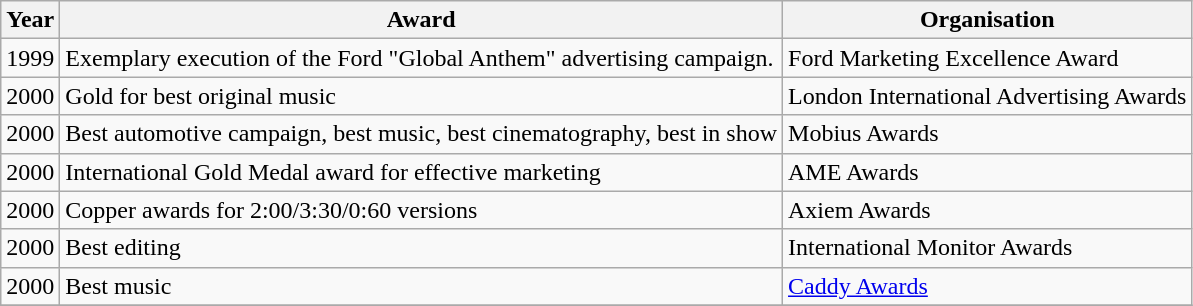<table class="wikitable">
<tr>
<th><strong>Year</strong></th>
<th><strong>Award</strong></th>
<th><strong>Organisation</strong></th>
</tr>
<tr>
<td>1999</td>
<td>Exemplary execution of the Ford "Global Anthem" advertising campaign.</td>
<td>Ford Marketing Excellence Award</td>
</tr>
<tr>
<td>2000</td>
<td>Gold for best original music</td>
<td>London International Advertising Awards</td>
</tr>
<tr>
<td>2000</td>
<td>Best automotive campaign, best music, best cinematography, best in show</td>
<td>Mobius Awards</td>
</tr>
<tr>
<td>2000</td>
<td>International Gold Medal award for effective marketing</td>
<td>AME Awards</td>
</tr>
<tr>
<td>2000</td>
<td>Copper awards for 2:00/3:30/0:60 versions</td>
<td>Axiem Awards</td>
</tr>
<tr>
<td>2000</td>
<td>Best editing</td>
<td>International Monitor Awards</td>
</tr>
<tr>
<td>2000</td>
<td>Best music</td>
<td><a href='#'>Caddy Awards</a></td>
</tr>
<tr>
</tr>
</table>
